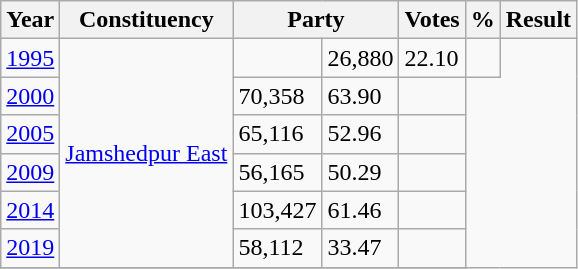<table class="wikitable">
<tr>
<th>Year</th>
<th>Constituency</th>
<th colspan="2">Party</th>
<th>Votes</th>
<th>%</th>
<th>Result</th>
</tr>
<tr>
<td><a href='#'>1995</a></td>
<td rowspan=6><a href='#'>Jamshedpur East</a></td>
<td></td>
<td>26,880</td>
<td>22.10</td>
<td></td>
</tr>
<tr>
<td><a href='#'>2000</a></td>
<td>70,358</td>
<td>63.90</td>
<td></td>
</tr>
<tr>
<td><a href='#'>2005</a></td>
<td>65,116</td>
<td>52.96</td>
<td></td>
</tr>
<tr>
<td><a href='#'>2009</a></td>
<td>56,165</td>
<td>50.29</td>
<td></td>
</tr>
<tr>
<td><a href='#'>2014</a></td>
<td>103,427</td>
<td>61.46</td>
<td></td>
</tr>
<tr>
<td><a href='#'>2019</a></td>
<td>58,112</td>
<td>33.47</td>
<td></td>
</tr>
<tr>
</tr>
</table>
